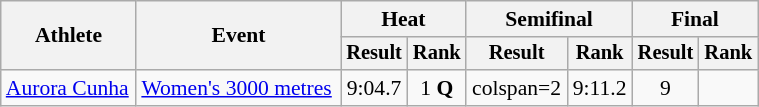<table class="wikitable" style="font-size:90%; width:40%">
<tr>
<th rowspan="2">Athlete</th>
<th rowspan="2">Event</th>
<th colspan="2">Heat</th>
<th colspan="2">Semifinal</th>
<th colspan="2">Final</th>
</tr>
<tr style="font-size:95%">
<th>Result</th>
<th>Rank</th>
<th>Result</th>
<th>Rank</th>
<th>Result</th>
<th>Rank</th>
</tr>
<tr align=center>
<td align=left><a href='#'>Aurora Cunha</a></td>
<td align=left><a href='#'>Women's 3000 metres</a></td>
<td>9:04.7</td>
<td>1 <strong>Q</strong></td>
<td>colspan=2 </td>
<td>9:11.2</td>
<td>9</td>
</tr>
</table>
